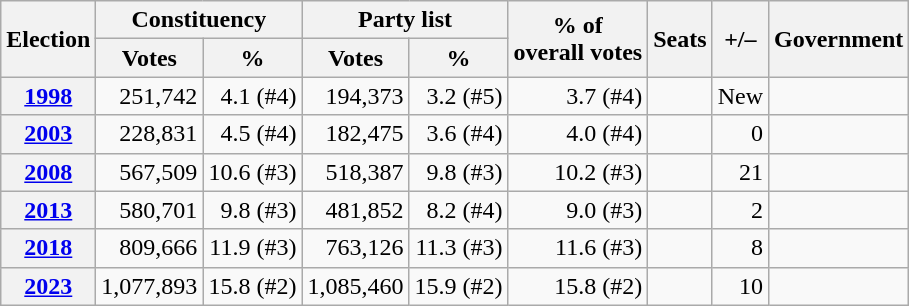<table class="wikitable" style="text-align: right;">
<tr>
<th rowspan="2">Election</th>
<th colspan="2">Constituency</th>
<th colspan="2">Party list</th>
<th rowspan="2">% of<br>overall votes</th>
<th rowspan="2">Seats</th>
<th rowspan="2">+/–</th>
<th rowspan="2">Government</th>
</tr>
<tr>
<th>Votes</th>
<th>%</th>
<th>Votes</th>
<th>%</th>
</tr>
<tr>
<th><a href='#'>1998</a></th>
<td>251,742</td>
<td>4.1 (#4)</td>
<td>194,373</td>
<td>3.2 (#5)</td>
<td>3.7 (#4)</td>
<td></td>
<td>New</td>
<td></td>
</tr>
<tr>
<th><a href='#'>2003</a></th>
<td>228,831</td>
<td>4.5 (#4)</td>
<td>182,475</td>
<td>3.6 (#4)</td>
<td>4.0 (#4)</td>
<td></td>
<td> 0</td>
<td></td>
</tr>
<tr>
<th><a href='#'>2008</a></th>
<td>567,509</td>
<td>10.6 (#3)</td>
<td>518,387</td>
<td>9.8 (#3)</td>
<td>10.2 (#3)</td>
<td></td>
<td> 21</td>
<td></td>
</tr>
<tr>
<th><a href='#'>2013</a></th>
<td>580,701</td>
<td>9.8 (#3)</td>
<td>481,852</td>
<td>8.2 (#4)</td>
<td>9.0 (#3)</td>
<td></td>
<td> 2</td>
<td></td>
</tr>
<tr>
<th><a href='#'>2018</a></th>
<td>809,666</td>
<td>11.9 (#3)</td>
<td>763,126</td>
<td>11.3 (#3)</td>
<td>11.6 (#3)</td>
<td></td>
<td> 8</td>
<td></td>
</tr>
<tr>
<th><a href='#'>2023</a></th>
<td>1,077,893</td>
<td>15.8 (#2)</td>
<td>1,085,460</td>
<td>15.9 (#2)</td>
<td>15.8 (#2)</td>
<td></td>
<td> 10</td>
<td></td>
</tr>
</table>
